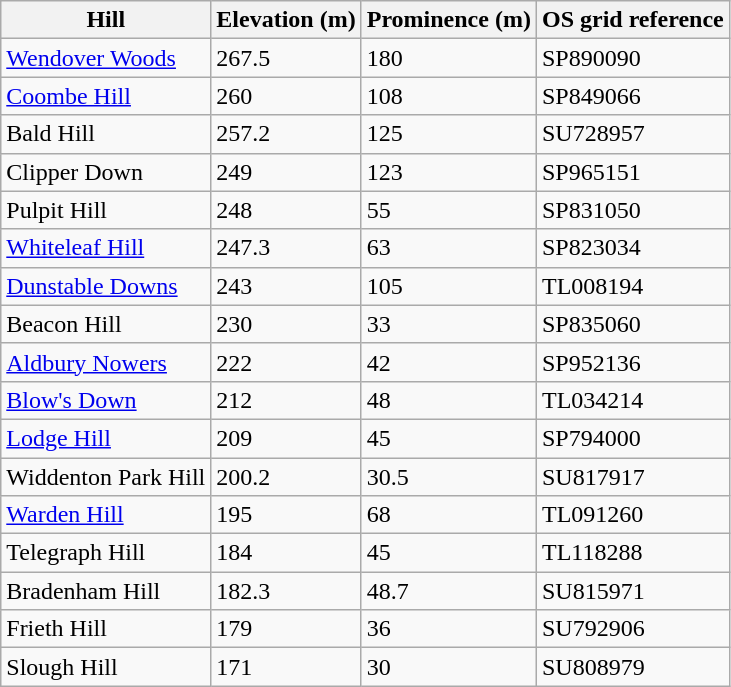<table class="wikitable sortable">
<tr>
<th>Hill</th>
<th>Elevation (m)</th>
<th>Prominence (m)</th>
<th>OS grid reference</th>
</tr>
<tr>
<td><a href='#'>Wendover Woods</a></td>
<td>267.5</td>
<td>180</td>
<td>SP890090</td>
</tr>
<tr>
<td><a href='#'>Coombe Hill</a></td>
<td>260</td>
<td>108</td>
<td>SP849066</td>
</tr>
<tr>
<td>Bald Hill</td>
<td>257.2</td>
<td>125</td>
<td>SU728957</td>
</tr>
<tr>
<td>Clipper Down</td>
<td>249</td>
<td>123</td>
<td>SP965151</td>
</tr>
<tr>
<td>Pulpit Hill</td>
<td>248</td>
<td>55</td>
<td>SP831050</td>
</tr>
<tr>
<td><a href='#'>Whiteleaf Hill</a></td>
<td>247.3</td>
<td>63</td>
<td>SP823034</td>
</tr>
<tr>
<td><a href='#'>Dunstable Downs</a></td>
<td>243</td>
<td>105</td>
<td>TL008194</td>
</tr>
<tr>
<td>Beacon Hill</td>
<td>230</td>
<td>33</td>
<td>SP835060</td>
</tr>
<tr>
<td><a href='#'>Aldbury Nowers</a></td>
<td>222</td>
<td>42</td>
<td>SP952136</td>
</tr>
<tr>
<td><a href='#'>Blow's Down</a></td>
<td>212</td>
<td>48</td>
<td>TL034214</td>
</tr>
<tr>
<td><a href='#'>Lodge Hill</a></td>
<td>209</td>
<td>45</td>
<td>SP794000</td>
</tr>
<tr>
<td>Widdenton Park Hill</td>
<td>200.2</td>
<td>30.5</td>
<td>SU817917</td>
</tr>
<tr>
<td><a href='#'>Warden Hill</a></td>
<td>195</td>
<td>68</td>
<td>TL091260</td>
</tr>
<tr>
<td>Telegraph Hill</td>
<td>184</td>
<td>45</td>
<td>TL118288</td>
</tr>
<tr>
<td>Bradenham Hill</td>
<td>182.3</td>
<td>48.7</td>
<td>SU815971</td>
</tr>
<tr>
<td>Frieth Hill</td>
<td>179</td>
<td>36</td>
<td>SU792906</td>
</tr>
<tr>
<td>Slough Hill</td>
<td>171</td>
<td>30</td>
<td>SU808979</td>
</tr>
</table>
